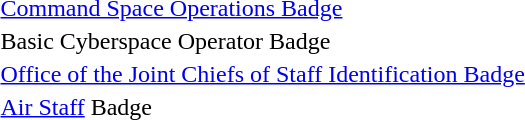<table>
<tr>
<td></td>
<td><a href='#'>Command Space Operations Badge</a></td>
</tr>
<tr>
<td></td>
<td>Basic Cyberspace Operator Badge</td>
</tr>
<tr>
<td></td>
<td><a href='#'>Office of the Joint Chiefs of Staff Identification Badge</a></td>
</tr>
<tr>
<td></td>
<td><a href='#'>Air Staff</a> Badge</td>
</tr>
</table>
